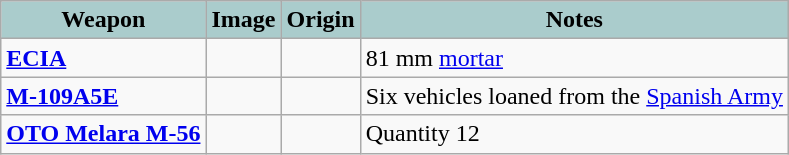<table class="wikitable">
<tr>
<th style="text-align:center; background:#acc;">Weapon</th>
<th style="text-align: center; background:#acc;">Image</th>
<th style="text-align: center; background:#acc;">Origin</th>
<th style="text-align:l center; background:#acc;">Notes</th>
</tr>
<tr>
<td><strong><a href='#'>ECIA</a></strong></td>
<td></td>
<td></td>
<td>81 mm <a href='#'>mortar</a></td>
</tr>
<tr>
<td><strong><a href='#'>M-109A5E</a></strong></td>
<td></td>
<td></td>
<td>Six vehicles loaned from the <a href='#'>Spanish Army</a></td>
</tr>
<tr>
<td><strong><a href='#'>OTO Melara M-56</a></strong></td>
<td></td>
<td></td>
<td>Quantity 12</td>
</tr>
</table>
